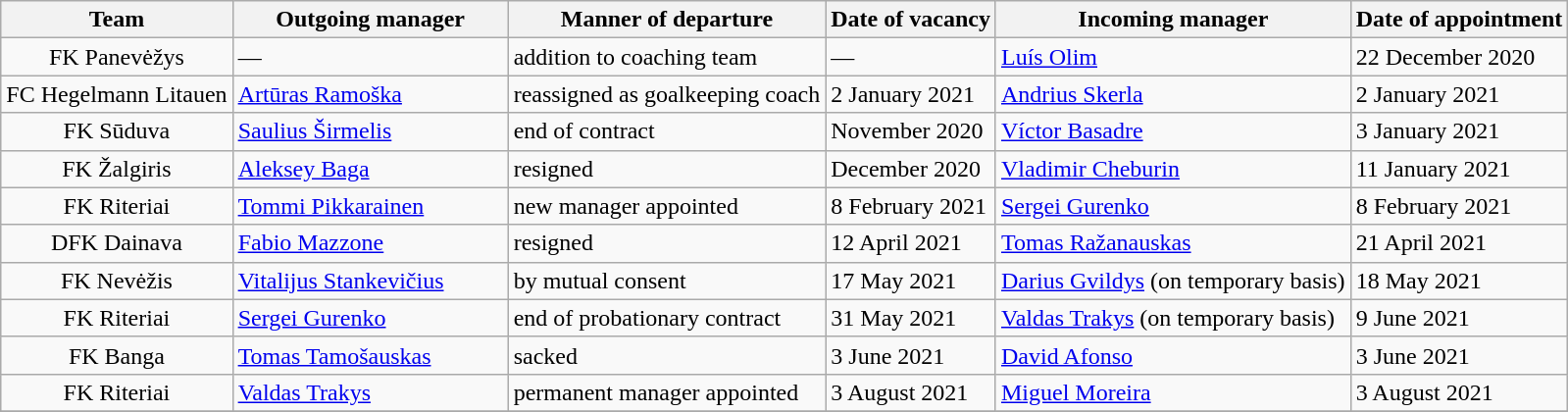<table class="wikitable sortable">
<tr>
<th>Team</th>
<th style="width:180px;">Outgoing manager</th>
<th>Manner of departure</th>
<th>Date of vacancy</th>
<th>Incoming manager</th>
<th>Date of appointment</th>
</tr>
<tr>
<td align="center">FK Panevėžys</td>
<td>—</td>
<td>addition to coaching team</td>
<td>—</td>
<td> <a href='#'>Luís Olim</a></td>
<td>22 December 2020</td>
</tr>
<tr>
<td align="center">FC Hegelmann Litauen</td>
<td> <a href='#'>Artūras Ramoška</a></td>
<td>reassigned as goalkeeping coach</td>
<td>2 January 2021</td>
<td> <a href='#'>Andrius Skerla</a></td>
<td>2 January 2021</td>
</tr>
<tr>
<td align="center">FK Sūduva</td>
<td> <a href='#'>Saulius Širmelis</a></td>
<td>end of contract</td>
<td>November 2020</td>
<td> <a href='#'>Víctor Basadre</a></td>
<td>3 January 2021</td>
</tr>
<tr>
<td align="center">FK Žalgiris</td>
<td> <a href='#'>Aleksey Baga</a></td>
<td>resigned</td>
<td>December 2020</td>
<td> <a href='#'>Vladimir Cheburin</a></td>
<td>11 January 2021</td>
</tr>
<tr>
<td align="center">FK Riteriai</td>
<td> <a href='#'>Tommi Pikkarainen</a></td>
<td>new manager appointed</td>
<td>8 February 2021</td>
<td> <a href='#'>Sergei Gurenko</a></td>
<td>8 February 2021</td>
</tr>
<tr>
<td align="center">DFK Dainava</td>
<td> <a href='#'>Fabio Mazzone</a></td>
<td>resigned</td>
<td>12 April 2021</td>
<td> <a href='#'>Tomas Ražanauskas</a></td>
<td>21 April 2021</td>
</tr>
<tr>
<td align="center">FK Nevėžis</td>
<td> <a href='#'>Vitalijus Stankevičius</a></td>
<td>by mutual consent</td>
<td>17 May 2021</td>
<td> <a href='#'>Darius Gvildys</a> (on temporary basis)</td>
<td>18 May 2021</td>
</tr>
<tr>
<td align="center">FK Riteriai</td>
<td> <a href='#'>Sergei Gurenko</a></td>
<td>end of probationary contract</td>
<td>31 May 2021</td>
<td> <a href='#'>Valdas Trakys</a> (on temporary basis)</td>
<td>9 June 2021</td>
</tr>
<tr>
<td align="center">FK Banga</td>
<td> <a href='#'>Tomas Tamošauskas</a></td>
<td>sacked</td>
<td>3 June 2021</td>
<td> <a href='#'>David Afonso</a></td>
<td>3 June 2021</td>
</tr>
<tr>
<td align="center">FK Riteriai</td>
<td> <a href='#'>Valdas Trakys</a></td>
<td>permanent manager appointed</td>
<td>3 August 2021</td>
<td> <a href='#'>Miguel Moreira</a></td>
<td>3 August 2021</td>
</tr>
<tr>
</tr>
</table>
